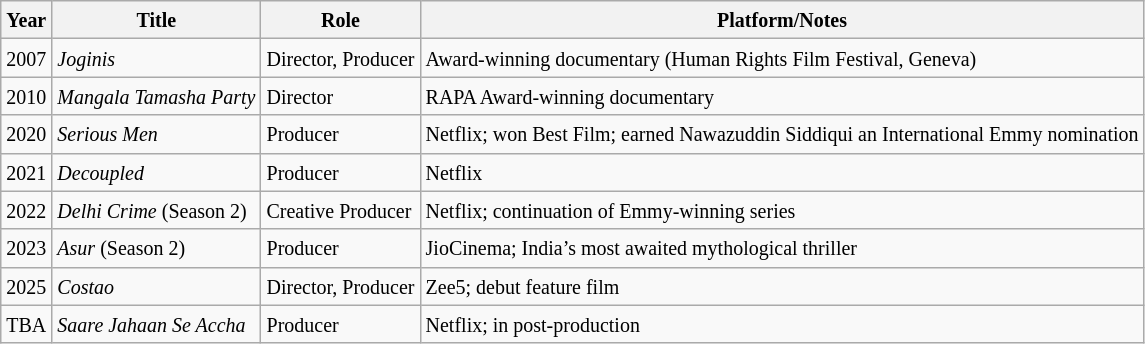<table class="wikitable">
<tr>
<th><small>Year</small></th>
<th><small>Title</small></th>
<th><small>Role</small></th>
<th><small>Platform/Notes</small></th>
</tr>
<tr>
<td><small>2007</small></td>
<td><em><small>Joginis</small></em></td>
<td><small>Director, Producer</small></td>
<td><small>Award-winning documentary (Human Rights Film Festival, Geneva)</small></td>
</tr>
<tr>
<td><small>2010</small></td>
<td><em><small>Mangala Tamasha Party</small></em></td>
<td><small>Director</small></td>
<td><small>RAPA Award-winning documentary</small></td>
</tr>
<tr>
<td><small>2020</small></td>
<td><em><small>Serious Men</small></em></td>
<td><small>Producer</small></td>
<td><small>Netflix; won Best Film; earned Nawazuddin Siddiqui an International Emmy nomination</small></td>
</tr>
<tr>
<td><small>2021</small></td>
<td><em><small>Decoupled</small></em></td>
<td><small>Producer</small></td>
<td><small>Netflix</small></td>
</tr>
<tr>
<td><small>2022</small></td>
<td><small><em>Delhi Crime</em> (Season 2)</small></td>
<td><small>Creative Producer</small></td>
<td><small>Netflix; continuation of Emmy-winning series</small></td>
</tr>
<tr>
<td><small>2023</small></td>
<td><small><em>Asur</em> (Season 2)</small></td>
<td><small>Producer</small></td>
<td><small>JioCinema; India’s most awaited mythological thriller</small></td>
</tr>
<tr>
<td><small>2025</small></td>
<td><em><small>Costao</small></em></td>
<td><small>Director, Producer</small></td>
<td><small>Zee5; debut feature film</small></td>
</tr>
<tr>
<td><small>TBA</small></td>
<td><em><small>Saare Jahaan Se Accha</small></em></td>
<td><small>Producer</small></td>
<td><small>Netflix; in post-production</small></td>
</tr>
</table>
